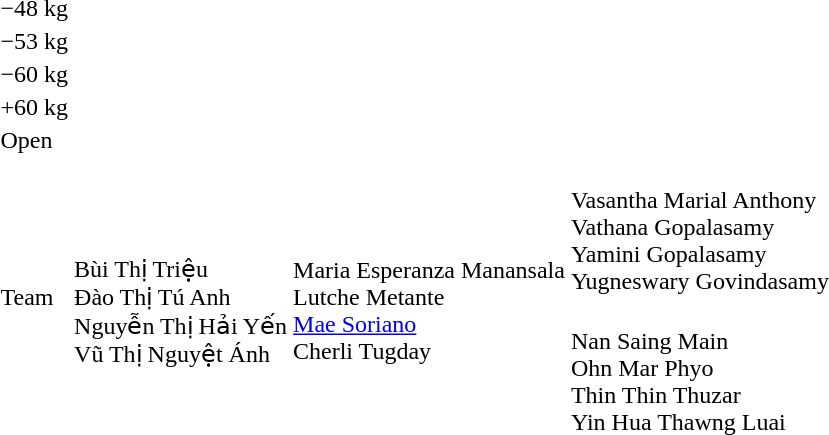<table>
<tr>
<td rowspan=2>−48 kg</td>
<td rowspan=2></td>
<td rowspan=2></td>
<td></td>
</tr>
<tr>
<td></td>
</tr>
<tr>
<td rowspan=2>−53 kg</td>
<td rowspan=2 nowrap=true></td>
<td rowspan=2></td>
<td></td>
</tr>
<tr>
<td></td>
</tr>
<tr>
<td rowspan=2>−60 kg</td>
<td rowspan=2></td>
<td rowspan=2></td>
<td nowrap=true></td>
</tr>
<tr>
<td></td>
</tr>
<tr>
<td rowspan=2>+60 kg</td>
<td rowspan=2></td>
<td rowspan=2></td>
<td></td>
</tr>
<tr>
<td></td>
</tr>
<tr>
<td rowspan=2>Open</td>
<td rowspan=2></td>
<td rowspan=2></td>
<td></td>
</tr>
<tr>
<td></td>
</tr>
<tr>
<td rowspan=2>Team</td>
<td rowspan=2><br>Bùi Thị Triệu<br>Đào Thị Tú Anh<br>Nguyễn Thị Hải Yến<br>Vũ Thị Nguyệt Ánh</td>
<td rowspan=2 nowrap=true><br>Maria Esperanza Manansala<br>Lutche Metante<br><a href='#'>Mae Soriano</a><br>Cherli Tugday</td>
<td><br>Vasantha Marial Anthony<br>Vathana Gopalasamy<br>Yamini Gopalasamy<br>Yugneswary Govindasamy</td>
</tr>
<tr>
<td><br>Nan Saing Main<br>Ohn Mar Phyo<br>Thin Thin Thuzar<br>Yin Hua Thawng Luai</td>
</tr>
</table>
